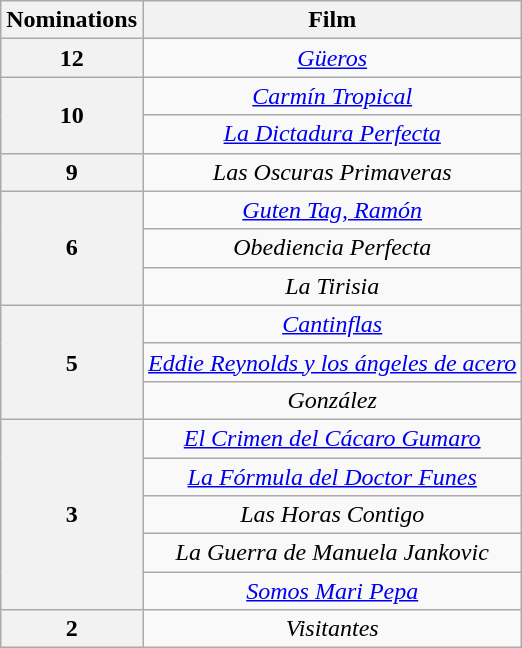<table class="wikitable plainrowheaders" style="text-align:center;">
<tr>
<th scope="col" width="55">Nominations</th>
<th scope="col" align="center">Film</th>
</tr>
<tr>
<th scope=row rowspan=1 style="text-align:center">12</th>
<td><em><a href='#'>Güeros</a></em></td>
</tr>
<tr>
<th scope=row rowspan=2 style="text-align:center">10</th>
<td><em><a href='#'>Carmín Tropical</a></em></td>
</tr>
<tr>
<td><em><a href='#'>La Dictadura Perfecta</a></em></td>
</tr>
<tr>
<th scope=row rowspan=1 style="text-align:center">9</th>
<td><em>Las Oscuras Primaveras</em></td>
</tr>
<tr>
<th scope=row rowspan=3 style="text-align:center">6</th>
<td><em><a href='#'>Guten Tag, Ramón</a></em></td>
</tr>
<tr>
<td><em>Obediencia Perfecta</em></td>
</tr>
<tr>
<td><em>La Tirisia</em></td>
</tr>
<tr>
<th scope=row rowspan=3 style="text-align:center">5</th>
<td><em><a href='#'>Cantinflas</a></em></td>
</tr>
<tr>
<td><em><a href='#'>Eddie Reynolds y los ángeles de acero</a></em></td>
</tr>
<tr>
<td><em>González</em></td>
</tr>
<tr>
<th scope=row rowspan=5 style="text-align:center">3</th>
<td><em><a href='#'>El Crimen del Cácaro Gumaro</a></em></td>
</tr>
<tr>
<td><em><a href='#'>La Fórmula del Doctor Funes</a></em></td>
</tr>
<tr>
<td><em>Las Horas Contigo</em></td>
</tr>
<tr>
<td><em>La Guerra de Manuela Jankovic</em></td>
</tr>
<tr>
<td><em><a href='#'>Somos Mari Pepa</a></em></td>
</tr>
<tr>
<th scope=row rowspan=1 style="text-align:center">2</th>
<td><em>Visitantes</em></td>
</tr>
</table>
